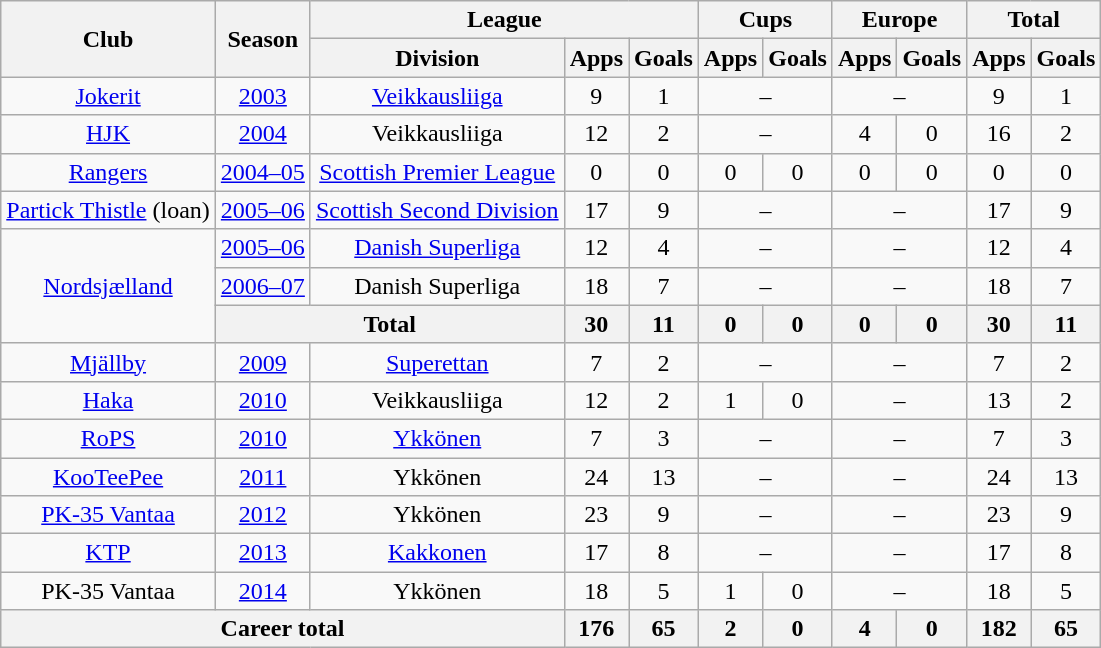<table class="wikitable" style="text-align:center">
<tr>
<th rowspan="2">Club</th>
<th rowspan="2">Season</th>
<th colspan="3">League</th>
<th colspan="2">Cups</th>
<th colspan="2">Europe</th>
<th colspan="2">Total</th>
</tr>
<tr>
<th>Division</th>
<th>Apps</th>
<th>Goals</th>
<th>Apps</th>
<th>Goals</th>
<th>Apps</th>
<th>Goals</th>
<th>Apps</th>
<th>Goals</th>
</tr>
<tr>
<td><a href='#'>Jokerit</a></td>
<td><a href='#'>2003</a></td>
<td><a href='#'>Veikkausliiga</a></td>
<td>9</td>
<td>1</td>
<td colspan=2>–</td>
<td colspan=2>–</td>
<td>9</td>
<td>1</td>
</tr>
<tr>
<td><a href='#'>HJK</a></td>
<td><a href='#'>2004</a></td>
<td>Veikkausliiga</td>
<td>12</td>
<td>2</td>
<td colspan=2>–</td>
<td>4</td>
<td>0</td>
<td>16</td>
<td>2</td>
</tr>
<tr>
<td><a href='#'>Rangers</a></td>
<td><a href='#'>2004–05</a></td>
<td><a href='#'>Scottish Premier League</a></td>
<td>0</td>
<td>0</td>
<td>0</td>
<td>0</td>
<td>0</td>
<td>0</td>
<td>0</td>
<td>0</td>
</tr>
<tr>
<td><a href='#'>Partick Thistle</a> (loan)</td>
<td><a href='#'>2005–06</a></td>
<td><a href='#'>Scottish Second Division</a></td>
<td>17</td>
<td>9</td>
<td colspan=2>–</td>
<td colspan=2>–</td>
<td>17</td>
<td>9</td>
</tr>
<tr>
<td rowspan=3><a href='#'>Nordsjælland</a></td>
<td><a href='#'>2005–06</a></td>
<td><a href='#'>Danish Superliga</a></td>
<td>12</td>
<td>4</td>
<td colspan=2>–</td>
<td colspan=2>–</td>
<td>12</td>
<td>4</td>
</tr>
<tr>
<td><a href='#'>2006–07</a></td>
<td>Danish Superliga</td>
<td>18</td>
<td>7</td>
<td colspan=2>–</td>
<td colspan=2>–</td>
<td>18</td>
<td>7</td>
</tr>
<tr>
<th colspan=2>Total</th>
<th>30</th>
<th>11</th>
<th>0</th>
<th>0</th>
<th>0</th>
<th>0</th>
<th>30</th>
<th>11</th>
</tr>
<tr>
<td><a href='#'>Mjällby</a></td>
<td><a href='#'>2009</a></td>
<td><a href='#'>Superettan</a></td>
<td>7</td>
<td>2</td>
<td colspan=2>–</td>
<td colspan=2>–</td>
<td>7</td>
<td>2</td>
</tr>
<tr>
<td><a href='#'>Haka</a></td>
<td><a href='#'>2010</a></td>
<td>Veikkausliiga</td>
<td>12</td>
<td>2</td>
<td>1</td>
<td>0</td>
<td colspan=2>–</td>
<td>13</td>
<td>2</td>
</tr>
<tr>
<td><a href='#'>RoPS</a></td>
<td><a href='#'>2010</a></td>
<td><a href='#'>Ykkönen</a></td>
<td>7</td>
<td>3</td>
<td colspan=2>–</td>
<td colspan=2>–</td>
<td>7</td>
<td>3</td>
</tr>
<tr>
<td><a href='#'>KooTeePee</a></td>
<td><a href='#'>2011</a></td>
<td>Ykkönen</td>
<td>24</td>
<td>13</td>
<td colspan=2>–</td>
<td colspan=2>–</td>
<td>24</td>
<td>13</td>
</tr>
<tr>
<td><a href='#'>PK-35 Vantaa</a></td>
<td><a href='#'>2012</a></td>
<td>Ykkönen</td>
<td>23</td>
<td>9</td>
<td colspan=2>–</td>
<td colspan=2>–</td>
<td>23</td>
<td>9</td>
</tr>
<tr>
<td><a href='#'>KTP</a></td>
<td><a href='#'>2013</a></td>
<td><a href='#'>Kakkonen</a></td>
<td>17</td>
<td>8</td>
<td colspan=2>–</td>
<td colspan=2>–</td>
<td>17</td>
<td>8</td>
</tr>
<tr>
<td>PK-35 Vantaa</td>
<td><a href='#'>2014</a></td>
<td>Ykkönen</td>
<td>18</td>
<td>5</td>
<td>1</td>
<td>0</td>
<td colspan=2>–</td>
<td>18</td>
<td>5</td>
</tr>
<tr>
<th colspan="3">Career total</th>
<th>176</th>
<th>65</th>
<th>2</th>
<th>0</th>
<th>4</th>
<th>0</th>
<th>182</th>
<th>65</th>
</tr>
</table>
